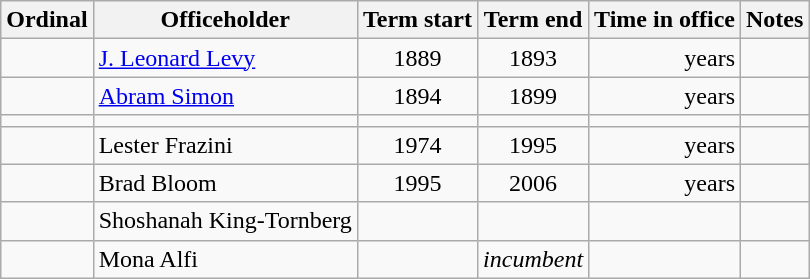<table class="wikitable sortable">
<tr>
<th>Ordinal</th>
<th>Officeholder</th>
<th>Term start</th>
<th>Term end</th>
<th>Time in office</th>
<th>Notes</th>
</tr>
<tr>
<td align=center></td>
<td><a href='#'>J. Leonard Levy</a></td>
<td align="center">1889</td>
<td align=center>1893</td>
<td align=right> years</td>
<td></td>
</tr>
<tr>
<td align=center></td>
<td><a href='#'>Abram Simon</a></td>
<td align=center>1894</td>
<td align=center>1899</td>
<td align=right> years</td>
<td></td>
</tr>
<tr>
<td align=center></td>
<td></td>
<td align=center></td>
<td align=center></td>
<td align=right></td>
<td></td>
</tr>
<tr>
<td align=center></td>
<td>Lester Frazini</td>
<td align=center>1974</td>
<td align=center>1995</td>
<td align=right> years</td>
<td></td>
</tr>
<tr>
<td align=center></td>
<td>Brad Bloom</td>
<td align=center>1995</td>
<td align=center>2006</td>
<td align=right> years</td>
<td><br></td>
</tr>
<tr>
<td align=center></td>
<td>Shoshanah King-Tornberg</td>
<td align=center></td>
<td align=center></td>
<td align=right></td>
<td></td>
</tr>
<tr>
<td align=center></td>
<td>Mona Alfi</td>
<td align=center></td>
<td align=center><em>incumbent</em></td>
<td align=right></td>
<td><br></td>
</tr>
</table>
